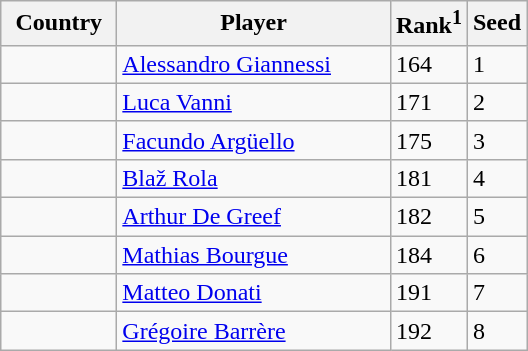<table class="sortable wikitable">
<tr>
<th width="70">Country</th>
<th width="175">Player</th>
<th>Rank<sup>1</sup></th>
<th>Seed</th>
</tr>
<tr>
<td></td>
<td><a href='#'>Alessandro Giannessi</a></td>
<td>164</td>
<td>1</td>
</tr>
<tr>
<td></td>
<td><a href='#'>Luca Vanni</a></td>
<td>171</td>
<td>2</td>
</tr>
<tr>
<td></td>
<td><a href='#'>Facundo Argüello</a></td>
<td>175</td>
<td>3</td>
</tr>
<tr>
<td></td>
<td><a href='#'>Blaž Rola</a></td>
<td>181</td>
<td>4</td>
</tr>
<tr>
<td></td>
<td><a href='#'>Arthur De Greef</a></td>
<td>182</td>
<td>5</td>
</tr>
<tr>
<td></td>
<td><a href='#'>Mathias Bourgue</a></td>
<td>184</td>
<td>6</td>
</tr>
<tr>
<td></td>
<td><a href='#'>Matteo Donati</a></td>
<td>191</td>
<td>7</td>
</tr>
<tr>
<td></td>
<td><a href='#'>Grégoire Barrère</a></td>
<td>192</td>
<td>8</td>
</tr>
</table>
